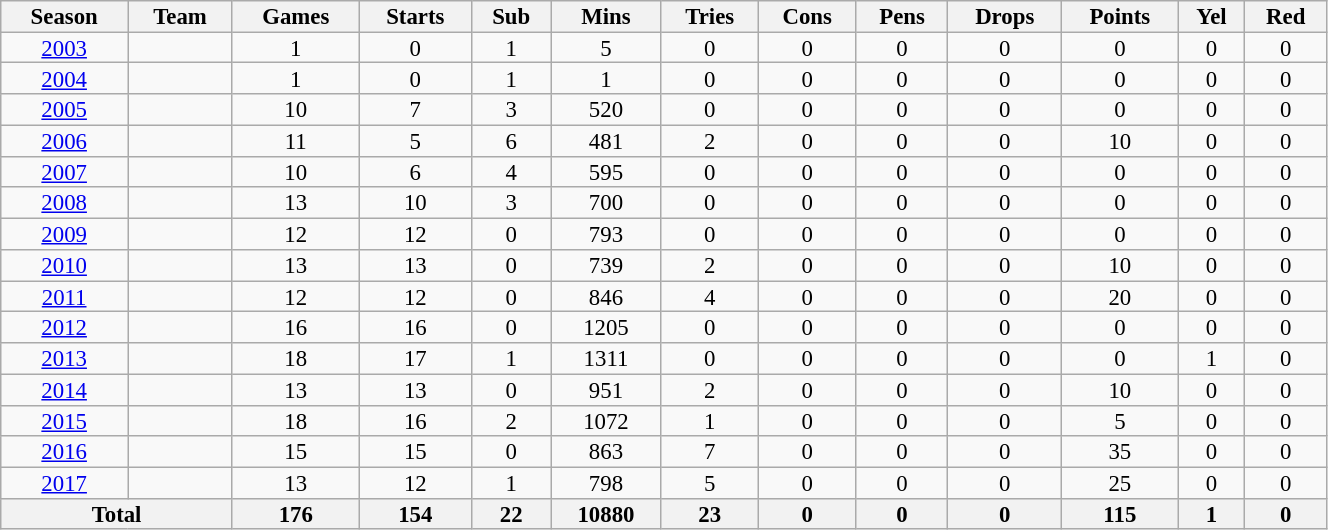<table class="wikitable" style="text-align:center; line-height:90%; font-size:95%; width:70%;">
<tr>
<th>Season</th>
<th>Team</th>
<th>Games</th>
<th>Starts</th>
<th>Sub</th>
<th>Mins</th>
<th>Tries</th>
<th>Cons</th>
<th>Pens</th>
<th>Drops</th>
<th>Points</th>
<th>Yel</th>
<th>Red</th>
</tr>
<tr>
<td><a href='#'>2003</a></td>
<td></td>
<td>1</td>
<td>0</td>
<td>1</td>
<td>5</td>
<td>0</td>
<td>0</td>
<td>0</td>
<td>0</td>
<td>0</td>
<td>0</td>
<td>0</td>
</tr>
<tr>
<td><a href='#'>2004</a></td>
<td></td>
<td>1</td>
<td>0</td>
<td>1</td>
<td>1</td>
<td>0</td>
<td>0</td>
<td>0</td>
<td>0</td>
<td>0</td>
<td>0</td>
<td>0</td>
</tr>
<tr>
<td><a href='#'>2005</a></td>
<td></td>
<td>10</td>
<td>7</td>
<td>3</td>
<td>520</td>
<td>0</td>
<td>0</td>
<td>0</td>
<td>0</td>
<td>0</td>
<td>0</td>
<td>0</td>
</tr>
<tr>
<td><a href='#'>2006</a></td>
<td></td>
<td>11</td>
<td>5</td>
<td>6</td>
<td>481</td>
<td>2</td>
<td>0</td>
<td>0</td>
<td>0</td>
<td>10</td>
<td>0</td>
<td>0</td>
</tr>
<tr>
<td><a href='#'>2007</a></td>
<td></td>
<td>10</td>
<td>6</td>
<td>4</td>
<td>595</td>
<td>0</td>
<td>0</td>
<td>0</td>
<td>0</td>
<td>0</td>
<td>0</td>
<td>0</td>
</tr>
<tr>
<td><a href='#'>2008</a></td>
<td></td>
<td>13</td>
<td>10</td>
<td>3</td>
<td>700</td>
<td>0</td>
<td>0</td>
<td>0</td>
<td>0</td>
<td>0</td>
<td>0</td>
<td>0</td>
</tr>
<tr>
<td><a href='#'>2009</a></td>
<td></td>
<td>12</td>
<td>12</td>
<td>0</td>
<td>793</td>
<td>0</td>
<td>0</td>
<td>0</td>
<td>0</td>
<td>0</td>
<td>0</td>
<td>0</td>
</tr>
<tr>
<td><a href='#'>2010</a></td>
<td></td>
<td>13</td>
<td>13</td>
<td>0</td>
<td>739</td>
<td>2</td>
<td>0</td>
<td>0</td>
<td>0</td>
<td>10</td>
<td>0</td>
<td>0</td>
</tr>
<tr>
<td><a href='#'>2011</a></td>
<td></td>
<td>12</td>
<td>12</td>
<td>0</td>
<td>846</td>
<td>4</td>
<td>0</td>
<td>0</td>
<td>0</td>
<td>20</td>
<td>0</td>
<td>0</td>
</tr>
<tr>
<td><a href='#'>2012</a></td>
<td></td>
<td>16</td>
<td>16</td>
<td>0</td>
<td>1205</td>
<td>0</td>
<td>0</td>
<td>0</td>
<td>0</td>
<td>0</td>
<td>0</td>
<td>0</td>
</tr>
<tr>
<td><a href='#'>2013</a></td>
<td></td>
<td>18</td>
<td>17</td>
<td>1</td>
<td>1311</td>
<td>0</td>
<td>0</td>
<td>0</td>
<td>0</td>
<td>0</td>
<td>1</td>
<td>0</td>
</tr>
<tr>
<td><a href='#'>2014</a></td>
<td></td>
<td>13</td>
<td>13</td>
<td>0</td>
<td>951</td>
<td>2</td>
<td>0</td>
<td>0</td>
<td>0</td>
<td>10</td>
<td>0</td>
<td>0</td>
</tr>
<tr>
<td><a href='#'>2015</a></td>
<td></td>
<td>18</td>
<td>16</td>
<td>2</td>
<td>1072</td>
<td>1</td>
<td>0</td>
<td>0</td>
<td>0</td>
<td>5</td>
<td>0</td>
<td>0</td>
</tr>
<tr>
<td><a href='#'>2016</a></td>
<td></td>
<td>15</td>
<td>15</td>
<td>0</td>
<td>863</td>
<td>7</td>
<td>0</td>
<td>0</td>
<td>0</td>
<td>35</td>
<td>0</td>
<td>0</td>
</tr>
<tr>
<td><a href='#'>2017</a></td>
<td></td>
<td>13</td>
<td>12</td>
<td>1</td>
<td>798</td>
<td>5</td>
<td>0</td>
<td>0</td>
<td>0</td>
<td>25</td>
<td>0</td>
<td>0</td>
</tr>
<tr>
<th colspan="2">Total</th>
<th>176</th>
<th>154</th>
<th>22</th>
<th>10880</th>
<th>23</th>
<th>0</th>
<th>0</th>
<th>0</th>
<th>115</th>
<th>1</th>
<th>0</th>
</tr>
</table>
